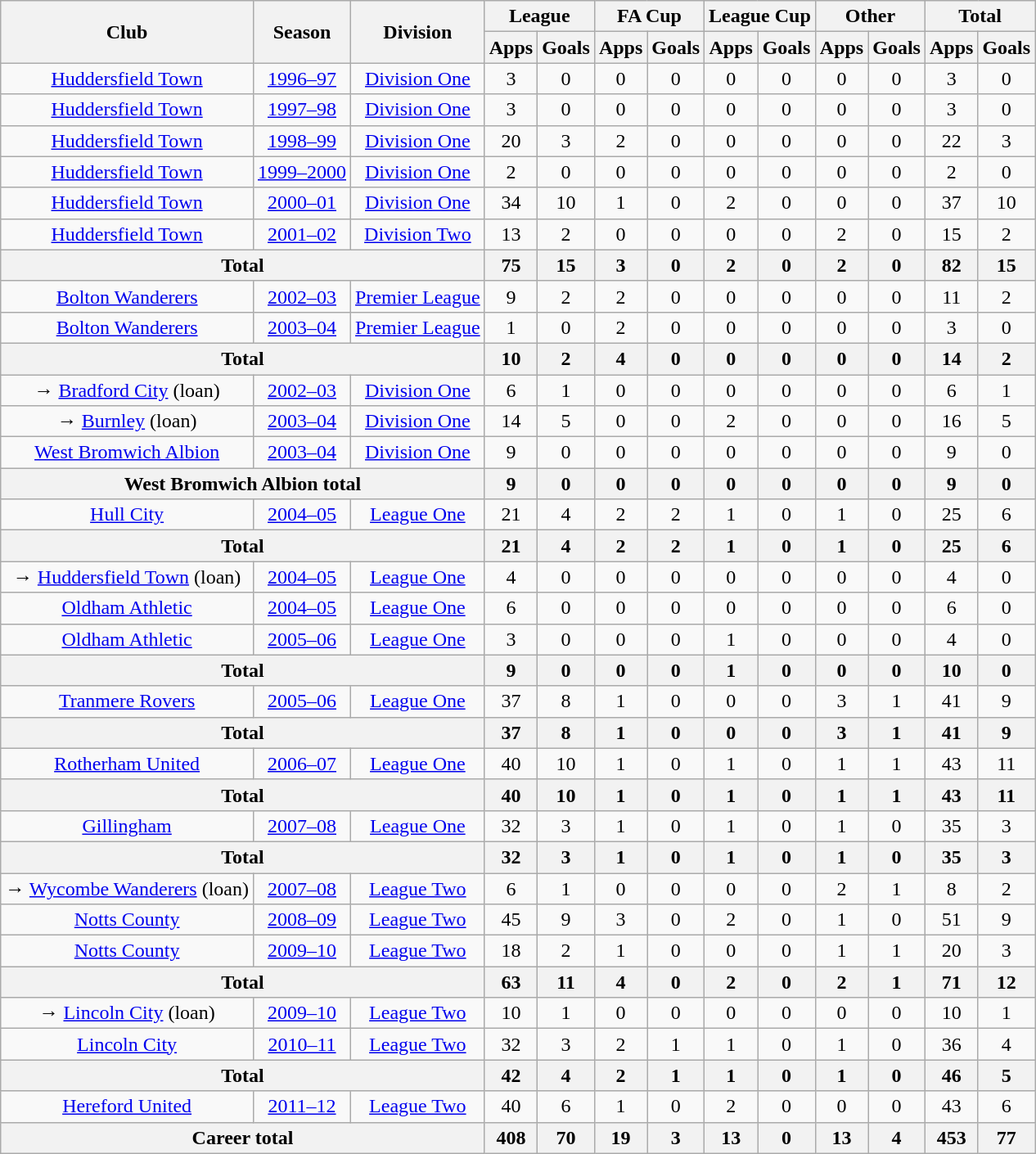<table class="wikitable" style="text-align:center;">
<tr>
<th rowspan="2">Club</th>
<th rowspan="2">Season</th>
<th rowspan="2">Division</th>
<th colspan="2">League</th>
<th colspan="2">FA Cup</th>
<th colspan="2">League Cup</th>
<th colspan="2">Other</th>
<th colspan="2">Total</th>
</tr>
<tr>
<th>Apps</th>
<th>Goals</th>
<th>Apps</th>
<th>Goals</th>
<th>Apps</th>
<th>Goals</th>
<th>Apps</th>
<th>Goals</th>
<th>Apps</th>
<th>Goals</th>
</tr>
<tr>
<td><a href='#'>Huddersfield Town</a></td>
<td><a href='#'>1996–97</a></td>
<td><a href='#'>Division One</a></td>
<td>3</td>
<td>0</td>
<td>0</td>
<td>0</td>
<td>0</td>
<td>0</td>
<td>0</td>
<td>0</td>
<td>3</td>
<td>0</td>
</tr>
<tr>
<td><a href='#'>Huddersfield Town</a></td>
<td><a href='#'>1997–98</a></td>
<td><a href='#'>Division One</a></td>
<td>3</td>
<td>0</td>
<td>0</td>
<td>0</td>
<td>0</td>
<td>0</td>
<td>0</td>
<td>0</td>
<td>3</td>
<td>0</td>
</tr>
<tr>
<td><a href='#'>Huddersfield Town</a></td>
<td><a href='#'>1998–99</a></td>
<td><a href='#'>Division One</a></td>
<td>20</td>
<td>3</td>
<td>2</td>
<td>0</td>
<td>0</td>
<td>0</td>
<td>0</td>
<td>0</td>
<td>22</td>
<td>3</td>
</tr>
<tr>
<td><a href='#'>Huddersfield Town</a></td>
<td><a href='#'>1999–2000</a></td>
<td><a href='#'>Division One</a></td>
<td>2</td>
<td>0</td>
<td>0</td>
<td>0</td>
<td>0</td>
<td>0</td>
<td>0</td>
<td>0</td>
<td>2</td>
<td>0</td>
</tr>
<tr>
<td><a href='#'>Huddersfield Town</a></td>
<td><a href='#'>2000–01</a></td>
<td><a href='#'>Division One</a></td>
<td>34</td>
<td>10</td>
<td>1</td>
<td>0</td>
<td>2</td>
<td>0</td>
<td>0</td>
<td>0</td>
<td>37</td>
<td>10</td>
</tr>
<tr>
<td><a href='#'>Huddersfield Town</a></td>
<td><a href='#'>2001–02</a></td>
<td><a href='#'>Division Two</a></td>
<td>13</td>
<td>2</td>
<td>0</td>
<td>0</td>
<td>0</td>
<td>0</td>
<td>2</td>
<td>0</td>
<td>15</td>
<td>2</td>
</tr>
<tr>
<th colspan="3">Total</th>
<th>75</th>
<th>15</th>
<th>3</th>
<th>0</th>
<th>2</th>
<th>0</th>
<th>2</th>
<th>0</th>
<th>82</th>
<th>15</th>
</tr>
<tr>
<td><a href='#'>Bolton Wanderers</a></td>
<td><a href='#'>2002–03</a></td>
<td><a href='#'>Premier League</a></td>
<td>9</td>
<td>2</td>
<td>2</td>
<td>0</td>
<td>0</td>
<td>0</td>
<td>0</td>
<td>0</td>
<td>11</td>
<td>2</td>
</tr>
<tr>
<td><a href='#'>Bolton Wanderers</a></td>
<td><a href='#'>2003–04</a></td>
<td><a href='#'>Premier League</a></td>
<td>1</td>
<td>0</td>
<td>2</td>
<td>0</td>
<td>0</td>
<td>0</td>
<td>0</td>
<td>0</td>
<td>3</td>
<td>0</td>
</tr>
<tr>
<th colspan="3">Total</th>
<th>10</th>
<th>2</th>
<th>4</th>
<th>0</th>
<th>0</th>
<th>0</th>
<th>0</th>
<th>0</th>
<th>14</th>
<th>2</th>
</tr>
<tr>
<td>→ <a href='#'>Bradford City</a> (loan)</td>
<td><a href='#'>2002–03</a></td>
<td><a href='#'>Division One</a></td>
<td>6</td>
<td>1</td>
<td>0</td>
<td>0</td>
<td>0</td>
<td>0</td>
<td>0</td>
<td>0</td>
<td>6</td>
<td>1</td>
</tr>
<tr>
<td>→ <a href='#'>Burnley</a> (loan)</td>
<td><a href='#'>2003–04</a></td>
<td><a href='#'>Division One</a></td>
<td>14</td>
<td>5</td>
<td>0</td>
<td>0</td>
<td>2</td>
<td>0</td>
<td>0</td>
<td>0</td>
<td>16</td>
<td>5</td>
</tr>
<tr>
<td><a href='#'>West Bromwich Albion</a></td>
<td><a href='#'>2003–04</a></td>
<td><a href='#'>Division One</a></td>
<td>9</td>
<td>0</td>
<td>0</td>
<td>0</td>
<td>0</td>
<td>0</td>
<td>0</td>
<td>0</td>
<td>9</td>
<td>0</td>
</tr>
<tr>
<th colspan="3">West Bromwich Albion total</th>
<th>9</th>
<th>0</th>
<th>0</th>
<th>0</th>
<th>0</th>
<th>0</th>
<th>0</th>
<th>0</th>
<th>9</th>
<th>0</th>
</tr>
<tr>
<td><a href='#'>Hull City</a></td>
<td><a href='#'>2004–05</a></td>
<td><a href='#'>League One</a></td>
<td>21</td>
<td>4</td>
<td>2</td>
<td>2</td>
<td>1</td>
<td>0</td>
<td>1</td>
<td>0</td>
<td>25</td>
<td>6</td>
</tr>
<tr>
<th colspan="3">Total</th>
<th>21</th>
<th>4</th>
<th>2</th>
<th>2</th>
<th>1</th>
<th>0</th>
<th>1</th>
<th>0</th>
<th>25</th>
<th>6</th>
</tr>
<tr>
<td>→ <a href='#'>Huddersfield Town</a> (loan)</td>
<td><a href='#'>2004–05</a></td>
<td><a href='#'>League One</a></td>
<td>4</td>
<td>0</td>
<td>0</td>
<td>0</td>
<td>0</td>
<td>0</td>
<td>0</td>
<td>0</td>
<td>4</td>
<td>0</td>
</tr>
<tr>
<td><a href='#'>Oldham Athletic</a></td>
<td><a href='#'>2004–05</a></td>
<td><a href='#'>League One</a></td>
<td>6</td>
<td>0</td>
<td>0</td>
<td>0</td>
<td>0</td>
<td>0</td>
<td>0</td>
<td>0</td>
<td>6</td>
<td>0</td>
</tr>
<tr>
<td><a href='#'>Oldham Athletic</a></td>
<td><a href='#'>2005–06</a></td>
<td><a href='#'>League One</a></td>
<td>3</td>
<td>0</td>
<td>0</td>
<td>0</td>
<td>1</td>
<td>0</td>
<td>0</td>
<td>0</td>
<td>4</td>
<td>0</td>
</tr>
<tr>
<th colspan="3">Total</th>
<th>9</th>
<th>0</th>
<th>0</th>
<th>0</th>
<th>1</th>
<th>0</th>
<th>0</th>
<th>0</th>
<th>10</th>
<th>0</th>
</tr>
<tr>
<td><a href='#'>Tranmere Rovers</a></td>
<td><a href='#'>2005–06</a></td>
<td><a href='#'>League One</a></td>
<td>37</td>
<td>8</td>
<td>1</td>
<td>0</td>
<td>0</td>
<td>0</td>
<td>3</td>
<td>1</td>
<td>41</td>
<td>9</td>
</tr>
<tr>
<th colspan="3">Total</th>
<th>37</th>
<th>8</th>
<th>1</th>
<th>0</th>
<th>0</th>
<th>0</th>
<th>3</th>
<th>1</th>
<th>41</th>
<th>9</th>
</tr>
<tr>
<td><a href='#'>Rotherham United</a></td>
<td><a href='#'>2006–07</a></td>
<td><a href='#'>League One</a></td>
<td>40</td>
<td>10</td>
<td>1</td>
<td>0</td>
<td>1</td>
<td>0</td>
<td>1</td>
<td>1</td>
<td>43</td>
<td>11</td>
</tr>
<tr>
<th colspan="3">Total</th>
<th>40</th>
<th>10</th>
<th>1</th>
<th>0</th>
<th>1</th>
<th>0</th>
<th>1</th>
<th>1</th>
<th>43</th>
<th>11</th>
</tr>
<tr>
<td><a href='#'>Gillingham</a></td>
<td><a href='#'>2007–08</a></td>
<td><a href='#'>League One</a></td>
<td>32</td>
<td>3</td>
<td>1</td>
<td>0</td>
<td>1</td>
<td>0</td>
<td>1</td>
<td>0</td>
<td>35</td>
<td>3</td>
</tr>
<tr>
<th colspan="3">Total</th>
<th>32</th>
<th>3</th>
<th>1</th>
<th>0</th>
<th>1</th>
<th>0</th>
<th>1</th>
<th>0</th>
<th>35</th>
<th>3</th>
</tr>
<tr>
<td>→ <a href='#'>Wycombe Wanderers</a> (loan)</td>
<td><a href='#'>2007–08</a></td>
<td><a href='#'>League Two</a></td>
<td>6</td>
<td>1</td>
<td>0</td>
<td>0</td>
<td>0</td>
<td>0</td>
<td>2</td>
<td>1</td>
<td>8</td>
<td>2</td>
</tr>
<tr>
<td><a href='#'>Notts County</a></td>
<td><a href='#'>2008–09</a></td>
<td><a href='#'>League Two</a></td>
<td>45</td>
<td>9</td>
<td>3</td>
<td>0</td>
<td>2</td>
<td>0</td>
<td>1</td>
<td>0</td>
<td>51</td>
<td>9</td>
</tr>
<tr>
<td><a href='#'>Notts County</a></td>
<td><a href='#'>2009–10</a></td>
<td><a href='#'>League Two</a></td>
<td>18</td>
<td>2</td>
<td>1</td>
<td>0</td>
<td>0</td>
<td>0</td>
<td>1</td>
<td>1</td>
<td>20</td>
<td>3</td>
</tr>
<tr>
<th colspan="3">Total</th>
<th>63</th>
<th>11</th>
<th>4</th>
<th>0</th>
<th>2</th>
<th>0</th>
<th>2</th>
<th>1</th>
<th>71</th>
<th>12</th>
</tr>
<tr>
<td>→ <a href='#'>Lincoln City</a> (loan)</td>
<td><a href='#'>2009–10</a></td>
<td><a href='#'>League Two</a></td>
<td>10</td>
<td>1</td>
<td>0</td>
<td>0</td>
<td>0</td>
<td>0</td>
<td>0</td>
<td>0</td>
<td>10</td>
<td>1</td>
</tr>
<tr>
<td><a href='#'>Lincoln City</a></td>
<td><a href='#'>2010–11</a></td>
<td><a href='#'>League Two</a></td>
<td>32</td>
<td>3</td>
<td>2</td>
<td>1</td>
<td>1</td>
<td>0</td>
<td>1</td>
<td>0</td>
<td>36</td>
<td>4</td>
</tr>
<tr>
<th colspan="3">Total</th>
<th>42</th>
<th>4</th>
<th>2</th>
<th>1</th>
<th>1</th>
<th>0</th>
<th>1</th>
<th>0</th>
<th>46</th>
<th>5</th>
</tr>
<tr>
<td><a href='#'>Hereford United</a></td>
<td><a href='#'>2011–12</a></td>
<td><a href='#'>League Two</a></td>
<td>40</td>
<td>6</td>
<td>1</td>
<td>0</td>
<td>2</td>
<td>0</td>
<td>0</td>
<td>0</td>
<td>43</td>
<td>6</td>
</tr>
<tr>
<th colspan="3">Career total</th>
<th>408</th>
<th>70</th>
<th>19</th>
<th>3</th>
<th>13</th>
<th>0</th>
<th>13</th>
<th>4</th>
<th>453</th>
<th>77</th>
</tr>
</table>
